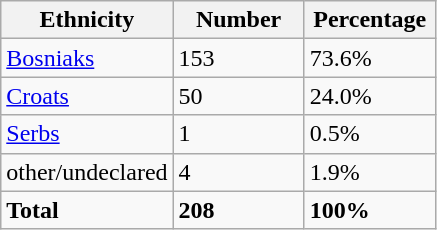<table class="wikitable">
<tr>
<th width="100px">Ethnicity</th>
<th width="80px">Number</th>
<th width="80px">Percentage</th>
</tr>
<tr>
<td><a href='#'>Bosniaks</a></td>
<td>153</td>
<td>73.6%</td>
</tr>
<tr>
<td><a href='#'>Croats</a></td>
<td>50</td>
<td>24.0%</td>
</tr>
<tr>
<td><a href='#'>Serbs</a></td>
<td>1</td>
<td>0.5%</td>
</tr>
<tr>
<td>other/undeclared</td>
<td>4</td>
<td>1.9%</td>
</tr>
<tr>
<td><strong>Total</strong></td>
<td><strong>208</strong></td>
<td><strong>100%</strong></td>
</tr>
</table>
